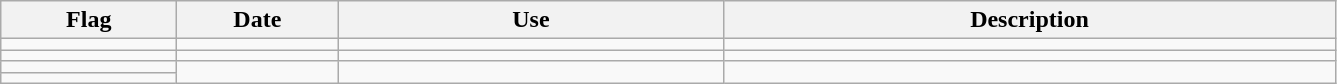<table class="wikitable" style="background:#f9f9f9">
<tr>
<th width="110">Flag</th>
<th width="100">Date</th>
<th width="250">Use</th>
<th width="400">Description</th>
</tr>
<tr>
<td></td>
<td></td>
<td></td>
<td></td>
</tr>
<tr>
<td></td>
<td></td>
<td></td>
<td></td>
</tr>
<tr>
<td></td>
<td rowspan="2"></td>
<td rowspan="2"></td>
<td rowspan="2"></td>
</tr>
<tr>
<td></td>
</tr>
</table>
